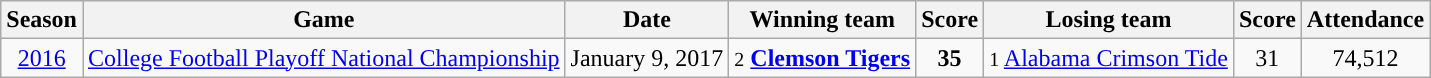<table class="wikitable" style="text-align:center">
<tr>
<th>Season</th>
<th>Game</th>
<th>Date</th>
<th>Winning team</th>
<th>Score</th>
<th>Losing team</th>
<th>Score</th>
<th>Attendance</th>
</tr>
<tr>
<td><a href='#'>2016</a></td>
<td><a href='#'>College Football Playoff National Championship</a></td>
<td>January 9, 2017</td>
<td><small>2</small> <a href='#'><strong>Clemson Tigers</strong></a></td>
<td><strong>35</strong></td>
<td><small>1</small> <a href='#'>Alabama Crimson Tide</a></td>
<td>31</td>
<td>74,512</td>
</tr>
</table>
